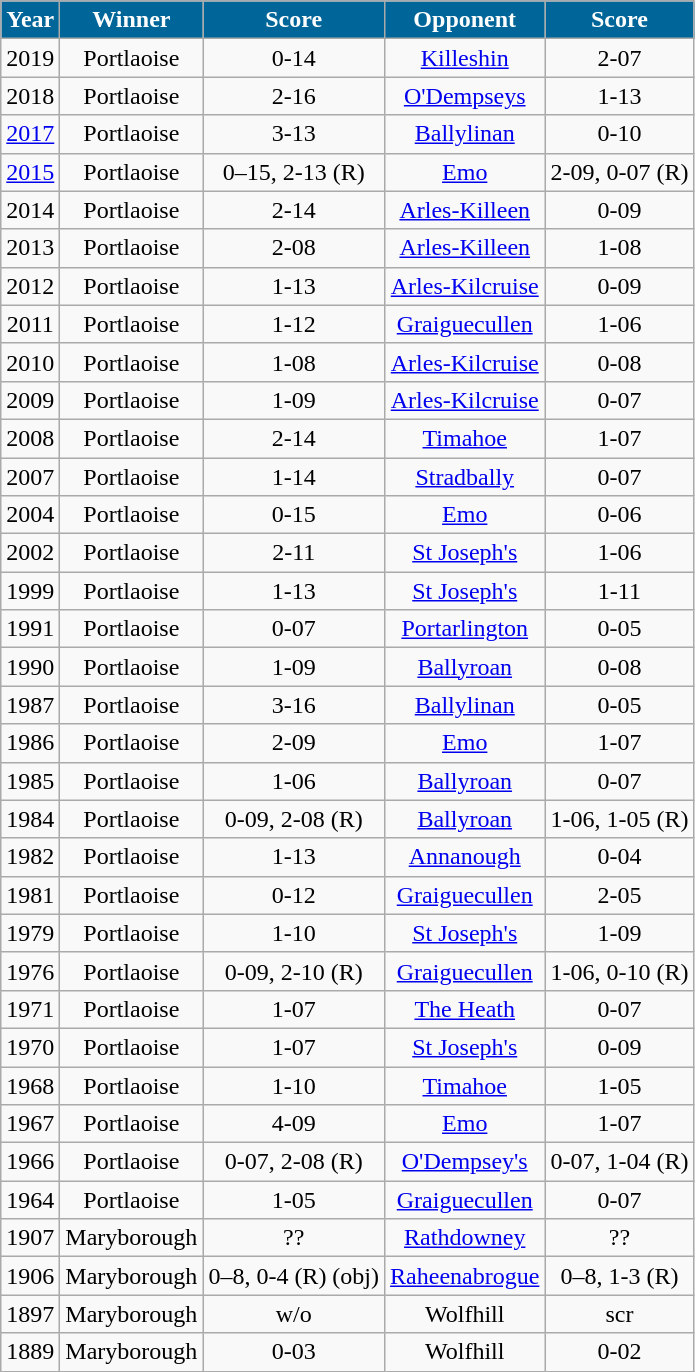<table class="wikitable" style="text-align:center;">
<tr>
<th style="background:#069;color:white">Year</th>
<th style="background:#069;color:white">Winner</th>
<th style="background:#069;color:white">Score</th>
<th style="background:#069;color:white">Opponent</th>
<th style="background:#069;color:white">Score</th>
</tr>
<tr>
<td>2019</td>
<td> Portlaoise</td>
<td>0-14</td>
<td> <a href='#'>Killeshin</a></td>
<td>2-07</td>
</tr>
<tr>
<td>2018</td>
<td> Portlaoise</td>
<td>2-16</td>
<td> <a href='#'>O'Dempseys</a></td>
<td>1-13</td>
</tr>
<tr>
<td><a href='#'>2017</a></td>
<td> Portlaoise</td>
<td>3-13</td>
<td> <a href='#'>Ballylinan</a></td>
<td>0-10</td>
</tr>
<tr>
<td><a href='#'>2015</a></td>
<td> Portlaoise</td>
<td>0–15, 2-13 (R)</td>
<td> <a href='#'>Emo</a></td>
<td>2-09, 0-07 (R)</td>
</tr>
<tr>
<td>2014</td>
<td> Portlaoise</td>
<td>2-14</td>
<td> <a href='#'>Arles-Killeen</a></td>
<td>0-09</td>
</tr>
<tr>
<td>2013</td>
<td> Portlaoise</td>
<td>2-08</td>
<td> <a href='#'>Arles-Killeen</a></td>
<td>1-08</td>
</tr>
<tr>
<td>2012</td>
<td> Portlaoise</td>
<td>1-13</td>
<td> <a href='#'>Arles-Kilcruise</a></td>
<td>0-09</td>
</tr>
<tr>
<td>2011</td>
<td> Portlaoise</td>
<td>1-12</td>
<td> <a href='#'>Graiguecullen</a></td>
<td>1-06</td>
</tr>
<tr>
<td>2010</td>
<td> Portlaoise</td>
<td>1-08</td>
<td> <a href='#'>Arles-Kilcruise</a></td>
<td>0-08</td>
</tr>
<tr>
<td>2009</td>
<td> Portlaoise</td>
<td>1-09</td>
<td> <a href='#'>Arles-Kilcruise</a></td>
<td>0-07</td>
</tr>
<tr>
<td>2008</td>
<td> Portlaoise</td>
<td>2-14</td>
<td> <a href='#'>Timahoe</a></td>
<td>1-07</td>
</tr>
<tr>
<td>2007</td>
<td> Portlaoise</td>
<td>1-14</td>
<td> <a href='#'>Stradbally</a></td>
<td>0-07</td>
</tr>
<tr>
<td>2004</td>
<td> Portlaoise</td>
<td>0-15</td>
<td> <a href='#'>Emo</a></td>
<td>0-06</td>
</tr>
<tr>
<td>2002</td>
<td> Portlaoise</td>
<td>2-11</td>
<td> <a href='#'>St Joseph's</a></td>
<td>1-06</td>
</tr>
<tr>
<td>1999</td>
<td> Portlaoise</td>
<td>1-13</td>
<td> <a href='#'>St Joseph's</a></td>
<td>1-11</td>
</tr>
<tr>
<td>1991</td>
<td> Portlaoise</td>
<td>0-07</td>
<td> <a href='#'>Portarlington</a></td>
<td>0-05</td>
</tr>
<tr>
<td>1990</td>
<td> Portlaoise</td>
<td>1-09</td>
<td> <a href='#'>Ballyroan</a></td>
<td>0-08</td>
</tr>
<tr>
<td>1987</td>
<td> Portlaoise</td>
<td>3-16</td>
<td> <a href='#'>Ballylinan</a></td>
<td>0-05</td>
</tr>
<tr>
<td>1986</td>
<td> Portlaoise</td>
<td>2-09</td>
<td> <a href='#'>Emo</a></td>
<td>1-07</td>
</tr>
<tr>
<td>1985</td>
<td> Portlaoise</td>
<td>1-06</td>
<td> <a href='#'>Ballyroan</a></td>
<td>0-07</td>
</tr>
<tr>
<td>1984</td>
<td> Portlaoise</td>
<td>0-09, 2-08 (R)</td>
<td> <a href='#'>Ballyroan</a></td>
<td>1-06, 1-05 (R)</td>
</tr>
<tr>
<td>1982</td>
<td> Portlaoise</td>
<td>1-13</td>
<td> <a href='#'>Annanough</a></td>
<td>0-04</td>
</tr>
<tr>
<td>1981</td>
<td> Portlaoise</td>
<td>0-12</td>
<td> <a href='#'>Graiguecullen</a></td>
<td>2-05</td>
</tr>
<tr>
<td>1979</td>
<td> Portlaoise</td>
<td>1-10</td>
<td> <a href='#'>St Joseph's</a></td>
<td>1-09</td>
</tr>
<tr>
<td>1976</td>
<td> Portlaoise</td>
<td>0-09, 2-10 (R)</td>
<td> <a href='#'>Graiguecullen</a></td>
<td>1-06, 0-10 (R)</td>
</tr>
<tr>
<td>1971</td>
<td> Portlaoise</td>
<td>1-07</td>
<td> <a href='#'>The Heath</a></td>
<td>0-07</td>
</tr>
<tr>
<td>1970 </td>
<td> Portlaoise</td>
<td>1-07</td>
<td> <a href='#'>St Joseph's</a></td>
<td>0-09</td>
</tr>
<tr>
<td>1968</td>
<td> Portlaoise</td>
<td>1-10</td>
<td> <a href='#'>Timahoe</a></td>
<td>1-05</td>
</tr>
<tr>
<td>1967</td>
<td> Portlaoise</td>
<td>4-09</td>
<td> <a href='#'>Emo</a></td>
<td>1-07</td>
</tr>
<tr>
<td>1966</td>
<td> Portlaoise</td>
<td>0-07, 2-08 (R)</td>
<td> <a href='#'>O'Dempsey's</a></td>
<td>0-07, 1-04 (R)</td>
</tr>
<tr>
<td>1964</td>
<td> Portlaoise</td>
<td>1-05</td>
<td> <a href='#'>Graiguecullen</a></td>
<td>0-07</td>
</tr>
<tr>
<td>1907</td>
<td> Maryborough</td>
<td>??</td>
<td> <a href='#'>Rathdowney</a></td>
<td>??</td>
</tr>
<tr>
<td>1906</td>
<td> Maryborough</td>
<td>0–8, 0-4 (R) (obj)</td>
<td> <a href='#'>Raheenabrogue</a></td>
<td>0–8, 1-3 (R)</td>
</tr>
<tr>
<td>1897</td>
<td> Maryborough</td>
<td>w/o</td>
<td> Wolfhill</td>
<td>scr</td>
</tr>
<tr>
<td>1889</td>
<td> Maryborough</td>
<td>0-03</td>
<td> Wolfhill</td>
<td>0-02</td>
</tr>
</table>
